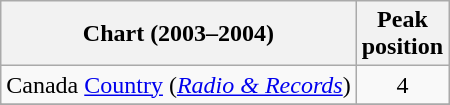<table class="wikitable sortable">
<tr>
<th align="left">Chart (2003–2004)</th>
<th align="center">Peak<br>position</th>
</tr>
<tr>
<td align="left">Canada <a href='#'>Country</a> (<em><a href='#'>Radio & Records</a></em>)</td>
<td align="center">4</td>
</tr>
<tr>
</tr>
<tr>
</tr>
</table>
